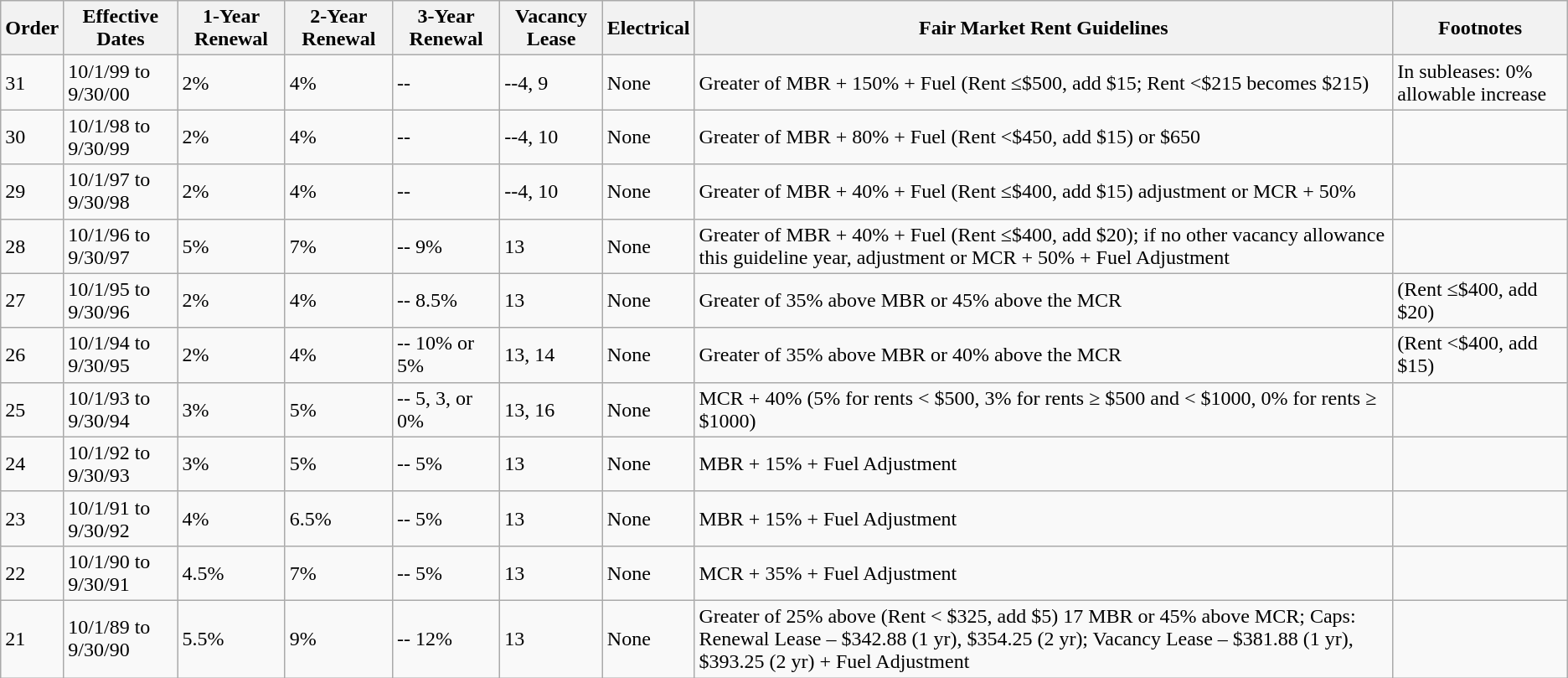<table class="wikitable">
<tr>
<th>Order</th>
<th>Effective Dates</th>
<th>1‑Year Renewal</th>
<th>2‑Year Renewal</th>
<th>3‑Year Renewal</th>
<th>Vacancy Lease</th>
<th>Electrical</th>
<th>Fair Market Rent Guidelines</th>
<th>Footnotes</th>
</tr>
<tr>
<td>31</td>
<td>10/1/99 to 9/30/00</td>
<td>2%</td>
<td>4%</td>
<td>--</td>
<td>--4, 9</td>
<td>None</td>
<td>Greater of MBR + 150% + Fuel (Rent ≤$500, add $15; Rent <$215 becomes $215)</td>
<td>In subleases: 0% allowable increase</td>
</tr>
<tr>
<td>30</td>
<td>10/1/98 to 9/30/99</td>
<td>2%</td>
<td>4%</td>
<td>--</td>
<td>--4, 10</td>
<td>None</td>
<td>Greater of MBR + 80% + Fuel (Rent <$450, add $15) or $650</td>
<td></td>
</tr>
<tr>
<td>29</td>
<td>10/1/97 to 9/30/98</td>
<td>2%</td>
<td>4%</td>
<td>--</td>
<td>--4, 10</td>
<td>None</td>
<td>Greater of MBR + 40% + Fuel (Rent ≤$400, add $15) adjustment or MCR + 50%</td>
<td></td>
</tr>
<tr>
<td>28</td>
<td>10/1/96 to 9/30/97</td>
<td>5%</td>
<td>7%</td>
<td>-- 9%</td>
<td>13</td>
<td>None</td>
<td>Greater of MBR + 40% + Fuel (Rent ≤$400, add $20); if no other vacancy allowance this guideline year, adjustment or MCR + 50% + Fuel Adjustment</td>
<td></td>
</tr>
<tr>
<td>27</td>
<td>10/1/95 to 9/30/96</td>
<td>2%</td>
<td>4%</td>
<td>-- 8.5%</td>
<td>13</td>
<td>None</td>
<td>Greater of 35% above MBR or 45% above the MCR</td>
<td>(Rent ≤$400, add $20)</td>
</tr>
<tr>
<td>26</td>
<td>10/1/94 to 9/30/95</td>
<td>2%</td>
<td>4%</td>
<td>-- 10% or 5%</td>
<td>13, 14</td>
<td>None</td>
<td>Greater of 35% above MBR or 40% above the MCR</td>
<td>(Rent <$400, add $15)</td>
</tr>
<tr>
<td>25</td>
<td>10/1/93 to 9/30/94</td>
<td>3%</td>
<td>5%</td>
<td>-- 5, 3, or 0%</td>
<td>13, 16</td>
<td>None</td>
<td>MCR + 40% (5% for rents < $500, 3% for rents ≥ $500 and < $1000, 0% for rents ≥ $1000)</td>
<td></td>
</tr>
<tr>
<td>24</td>
<td>10/1/92 to 9/30/93</td>
<td>3%</td>
<td>5%</td>
<td>-- 5%</td>
<td>13</td>
<td>None</td>
<td>MBR + 15% + Fuel Adjustment</td>
<td></td>
</tr>
<tr>
<td>23</td>
<td>10/1/91 to 9/30/92</td>
<td>4%</td>
<td>6.5%</td>
<td>-- 5%</td>
<td>13</td>
<td>None</td>
<td>MBR + 15% + Fuel Adjustment</td>
<td></td>
</tr>
<tr>
<td>22</td>
<td>10/1/90 to 9/30/91</td>
<td>4.5%</td>
<td>7%</td>
<td>-- 5%</td>
<td>13</td>
<td>None</td>
<td>MCR + 35% + Fuel Adjustment</td>
<td></td>
</tr>
<tr>
<td>21</td>
<td>10/1/89 to 9/30/90</td>
<td>5.5%</td>
<td>9%</td>
<td>-- 12%</td>
<td>13</td>
<td>None</td>
<td>Greater of 25% above (Rent < $325, add $5) 17 MBR or 45% above MCR; Caps: Renewal Lease – $342.88 (1 yr), $354.25 (2 yr); Vacancy Lease – $381.88 (1 yr), $393.25 (2 yr) + Fuel Adjustment</td>
<td></td>
</tr>
</table>
